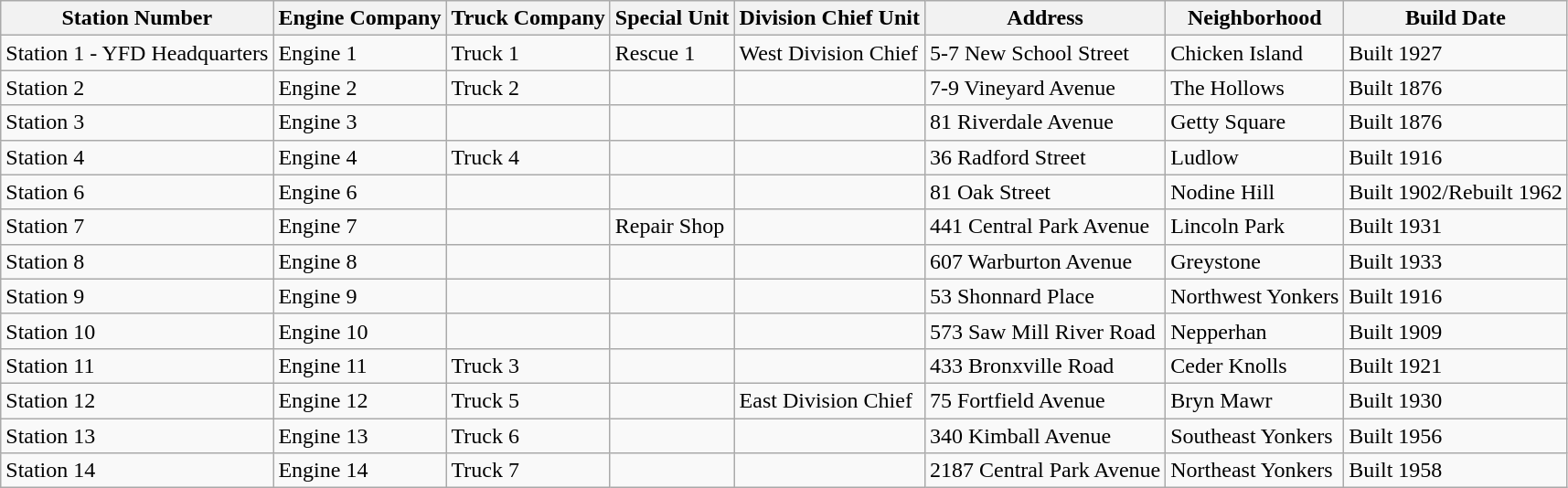<table class=wikitable>
<tr valign=bottom>
<th>Station Number</th>
<th>Engine Company</th>
<th>Truck Company</th>
<th>Special Unit</th>
<th>Division Chief Unit</th>
<th>Address</th>
<th>Neighborhood</th>
<th>Build Date</th>
</tr>
<tr>
<td>Station 1 - YFD Headquarters</td>
<td>Engine 1</td>
<td>Truck 1</td>
<td>Rescue 1</td>
<td>West Division Chief</td>
<td>5-7 New School Street</td>
<td>Chicken Island</td>
<td>Built 1927</td>
</tr>
<tr>
<td>Station 2</td>
<td>Engine 2</td>
<td>Truck 2</td>
<td></td>
<td></td>
<td>7-9 Vineyard Avenue</td>
<td>The Hollows</td>
<td>Built 1876</td>
</tr>
<tr>
<td>Station 3</td>
<td>Engine 3</td>
<td></td>
<td></td>
<td></td>
<td>81 Riverdale Avenue</td>
<td>Getty Square</td>
<td>Built 1876</td>
</tr>
<tr>
<td>Station 4</td>
<td>Engine 4</td>
<td>Truck 4</td>
<td></td>
<td></td>
<td>36 Radford Street</td>
<td>Ludlow</td>
<td>Built 1916</td>
</tr>
<tr>
<td>Station 6</td>
<td>Engine 6</td>
<td></td>
<td></td>
<td></td>
<td>81 Oak Street</td>
<td>Nodine Hill</td>
<td>Built 1902/Rebuilt 1962</td>
</tr>
<tr>
<td>Station 7</td>
<td>Engine 7</td>
<td></td>
<td>Repair Shop</td>
<td></td>
<td>441 Central Park Avenue</td>
<td>Lincoln Park</td>
<td>Built 1931</td>
</tr>
<tr>
<td>Station 8</td>
<td>Engine 8</td>
<td></td>
<td></td>
<td></td>
<td>607 Warburton Avenue</td>
<td>Greystone</td>
<td>Built 1933</td>
</tr>
<tr>
<td>Station 9</td>
<td>Engine 9</td>
<td></td>
<td></td>
<td></td>
<td>53 Shonnard Place</td>
<td>Northwest Yonkers</td>
<td>Built 1916</td>
</tr>
<tr>
<td>Station 10</td>
<td>Engine 10</td>
<td></td>
<td></td>
<td></td>
<td>573 Saw Mill River Road</td>
<td>Nepperhan</td>
<td>Built 1909</td>
</tr>
<tr>
<td>Station 11</td>
<td>Engine 11</td>
<td>Truck 3</td>
<td></td>
<td></td>
<td>433 Bronxville Road</td>
<td>Ceder Knolls</td>
<td>Built 1921</td>
</tr>
<tr>
<td>Station 12</td>
<td>Engine 12</td>
<td>Truck 5</td>
<td></td>
<td>East Division Chief</td>
<td>75 Fortfield Avenue</td>
<td>Bryn Mawr</td>
<td>Built 1930</td>
</tr>
<tr>
<td>Station 13</td>
<td>Engine 13</td>
<td>Truck 6</td>
<td></td>
<td></td>
<td>340 Kimball Avenue</td>
<td>Southeast Yonkers</td>
<td>Built 1956</td>
</tr>
<tr>
<td>Station 14</td>
<td>Engine 14</td>
<td>Truck 7</td>
<td></td>
<td></td>
<td>2187 Central Park Avenue</td>
<td>Northeast Yonkers</td>
<td>Built 1958</td>
</tr>
</table>
